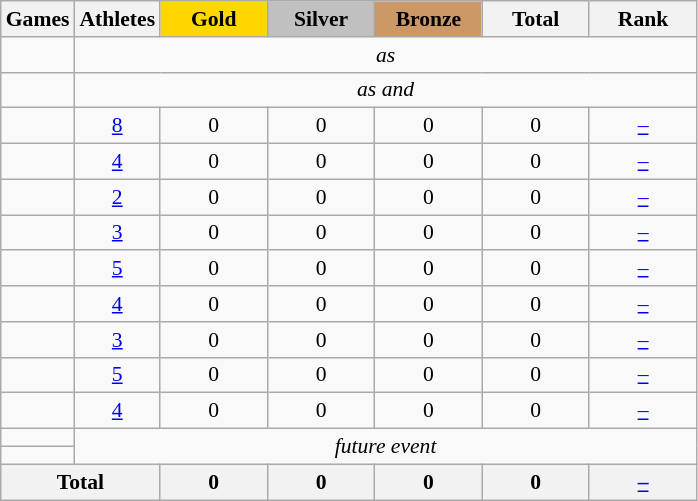<table class="wikitable" style="text-align:center; font-size:90%;">
<tr>
<th>Games</th>
<th>Athletes</th>
<td style="background:gold; width:4.5em; font-weight:bold;">Gold</td>
<td style="background:silver; width:4.5em; font-weight:bold;">Silver</td>
<td style="background:#cc9966; width:4.5em; font-weight:bold;">Bronze</td>
<th style="width:4.5em; font-weight:bold;">Total</th>
<th style="width:4.5em; font-weight:bold;">Rank</th>
</tr>
<tr>
<td align=left></td>
<td colspan=6><em>as </em></td>
</tr>
<tr>
<td align=left></td>
<td colspan=6><em>as  and </em></td>
</tr>
<tr>
<td align=left></td>
<td><a href='#'>8</a></td>
<td>0</td>
<td>0</td>
<td>0</td>
<td>0</td>
<td><a href='#'>–</a></td>
</tr>
<tr>
<td align=left></td>
<td><a href='#'>4</a></td>
<td>0</td>
<td>0</td>
<td>0</td>
<td>0</td>
<td><a href='#'>–</a></td>
</tr>
<tr>
<td align=left></td>
<td><a href='#'>2</a></td>
<td>0</td>
<td>0</td>
<td>0</td>
<td>0</td>
<td><a href='#'>–</a></td>
</tr>
<tr>
<td align=left></td>
<td><a href='#'>3</a></td>
<td>0</td>
<td>0</td>
<td>0</td>
<td>0</td>
<td><a href='#'>–</a></td>
</tr>
<tr>
<td align=left></td>
<td><a href='#'>5</a></td>
<td>0</td>
<td>0</td>
<td>0</td>
<td>0</td>
<td><a href='#'>–</a></td>
</tr>
<tr>
<td align=left></td>
<td><a href='#'>4</a></td>
<td>0</td>
<td>0</td>
<td>0</td>
<td>0</td>
<td><a href='#'>–</a></td>
</tr>
<tr>
<td align=left></td>
<td><a href='#'>3</a></td>
<td>0</td>
<td>0</td>
<td>0</td>
<td>0</td>
<td><a href='#'>–</a></td>
</tr>
<tr>
<td align=left></td>
<td><a href='#'>5</a></td>
<td>0</td>
<td>0</td>
<td>0</td>
<td>0</td>
<td><a href='#'>–</a></td>
</tr>
<tr>
<td align=left></td>
<td><a href='#'>4</a></td>
<td>0</td>
<td>0</td>
<td>0</td>
<td>0</td>
<td><a href='#'>–</a></td>
</tr>
<tr>
<td align=left></td>
<td colspan=6; rowspan=2><em>future event</em></td>
</tr>
<tr>
<td align=left></td>
</tr>
<tr>
<th colspan=2>Total</th>
<th>0</th>
<th>0</th>
<th>0</th>
<th>0</th>
<th><a href='#'>–</a></th>
</tr>
</table>
